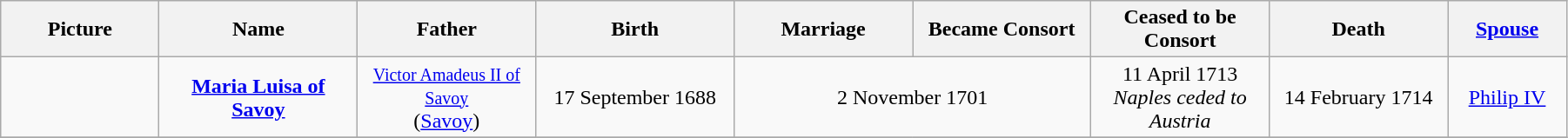<table width=95% class="wikitable">
<tr>
<th width = "8%">Picture</th>
<th width = "10%">Name</th>
<th width = "9%">Father</th>
<th width = "10%">Birth</th>
<th width = "9%">Marriage</th>
<th width = "9%">Became Consort</th>
<th width = "9%">Ceased to be Consort</th>
<th width = "9%">Death</th>
<th width = "6%"><a href='#'>Spouse</a></th>
</tr>
<tr>
<td align="center"></td>
<td align="center"><strong><a href='#'>Maria Luisa of Savoy</a></strong></td>
<td align="center"><small><a href='#'>Victor Amadeus II of Savoy</a></small><br> (<a href='#'>Savoy</a>)</td>
<td align="center">17 September 1688</td>
<td align="center" colspan="2">2 November 1701</td>
<td align="center">11 April 1713<br><em>Naples ceded to Austria</em></td>
<td align="center">14 February 1714</td>
<td align="center"><a href='#'>Philip IV</a></td>
</tr>
<tr>
</tr>
</table>
